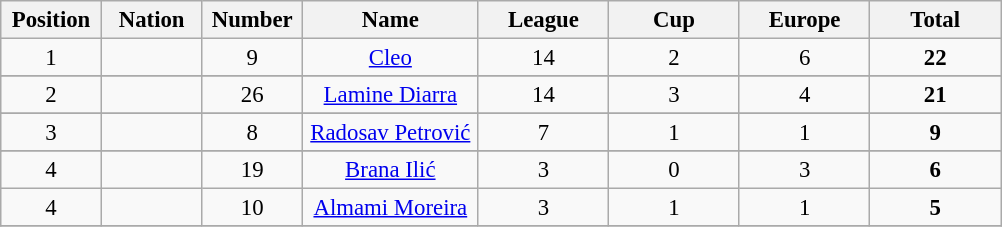<table class="wikitable" style="font-size: 95%; text-align: center;">
<tr>
<th width=60>Position</th>
<th width=60>Nation</th>
<th width=60>Number</th>
<th width=110>Name</th>
<th width=80>League</th>
<th width=80>Cup</th>
<th width=80>Europe</th>
<th width=80>Total</th>
</tr>
<tr>
<td>1</td>
<td></td>
<td>9</td>
<td><a href='#'>Cleo</a></td>
<td>14</td>
<td>2</td>
<td>6</td>
<td><strong>22</strong></td>
</tr>
<tr>
</tr>
<tr>
<td>2</td>
<td></td>
<td>26</td>
<td><a href='#'>Lamine Diarra</a></td>
<td>14</td>
<td>3</td>
<td>4</td>
<td><strong>21</strong></td>
</tr>
<tr>
</tr>
<tr>
<td>3</td>
<td></td>
<td>8</td>
<td><a href='#'>Radosav Petrović</a></td>
<td>7</td>
<td>1</td>
<td>1</td>
<td><strong>9</strong></td>
</tr>
<tr>
</tr>
<tr>
<td>4</td>
<td></td>
<td>19</td>
<td><a href='#'>Brana Ilić</a></td>
<td>3</td>
<td>0</td>
<td>3</td>
<td><strong>6</strong></td>
</tr>
<tr>
<td>4</td>
<td></td>
<td>10</td>
<td><a href='#'>Almami Moreira</a></td>
<td>3</td>
<td>1</td>
<td>1</td>
<td><strong>5</strong></td>
</tr>
<tr>
</tr>
</table>
